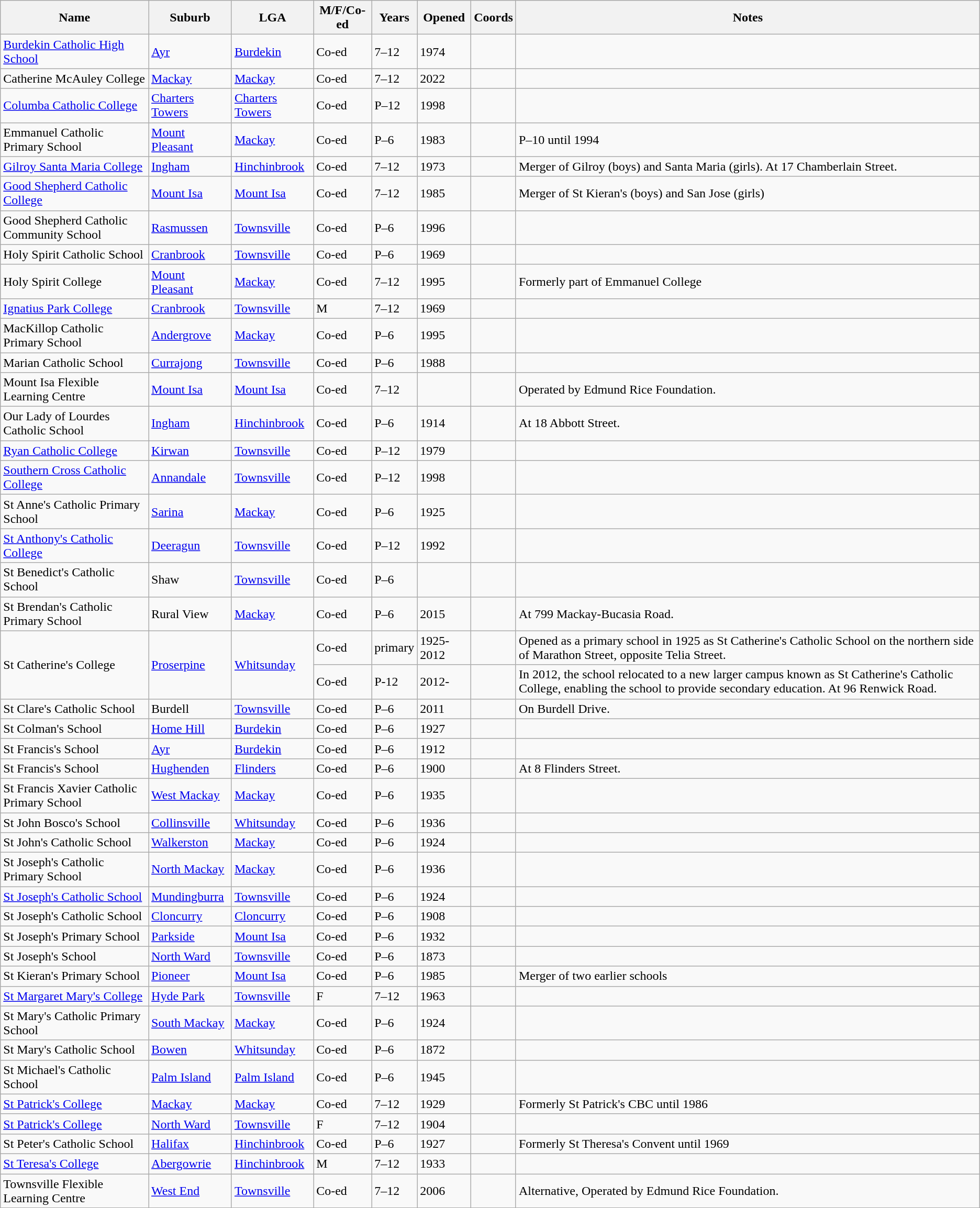<table class="wikitable sortable">
<tr>
<th>Name</th>
<th>Suburb</th>
<th>LGA</th>
<th>M/F/Co-ed</th>
<th>Years</th>
<th>Opened</th>
<th>Coords</th>
<th>Notes</th>
</tr>
<tr>
<td><a href='#'>Burdekin Catholic High School</a></td>
<td><a href='#'>Ayr</a></td>
<td><a href='#'>Burdekin</a></td>
<td>Co-ed</td>
<td>7–12</td>
<td>1974</td>
<td></td>
<td></td>
</tr>
<tr>
<td>Catherine McAuley College</td>
<td><a href='#'>Mackay</a></td>
<td><a href='#'>Mackay</a></td>
<td>Co-ed</td>
<td>7–12</td>
<td>2022</td>
<td></td>
<td></td>
</tr>
<tr>
<td><a href='#'>Columba Catholic College</a></td>
<td><a href='#'>Charters Towers</a></td>
<td><a href='#'>Charters Towers</a></td>
<td>Co-ed</td>
<td>P–12</td>
<td>1998</td>
<td></td>
<td></td>
</tr>
<tr>
<td>Emmanuel Catholic Primary School</td>
<td><a href='#'>Mount Pleasant</a></td>
<td><a href='#'>Mackay</a></td>
<td>Co-ed</td>
<td>P–6</td>
<td>1983</td>
<td></td>
<td>P–10 until 1994</td>
</tr>
<tr>
<td><a href='#'>Gilroy Santa Maria College</a></td>
<td><a href='#'>Ingham</a></td>
<td><a href='#'>Hinchinbrook</a></td>
<td>Co-ed</td>
<td>7–12</td>
<td>1973</td>
<td></td>
<td>Merger of Gilroy (boys) and Santa Maria (girls). At 17 Chamberlain Street.</td>
</tr>
<tr>
<td><a href='#'>Good Shepherd Catholic College</a></td>
<td><a href='#'>Mount Isa</a></td>
<td><a href='#'>Mount Isa</a></td>
<td>Co-ed</td>
<td>7–12</td>
<td>1985</td>
<td></td>
<td>Merger of St Kieran's (boys) and San Jose (girls)</td>
</tr>
<tr>
<td>Good Shepherd Catholic Community School</td>
<td><a href='#'>Rasmussen</a></td>
<td><a href='#'>Townsville</a></td>
<td>Co-ed</td>
<td>P–6</td>
<td>1996</td>
<td></td>
<td></td>
</tr>
<tr>
<td>Holy Spirit Catholic School</td>
<td><a href='#'>Cranbrook</a></td>
<td><a href='#'>Townsville</a></td>
<td>Co-ed</td>
<td>P–6</td>
<td>1969</td>
<td></td>
<td></td>
</tr>
<tr>
<td>Holy Spirit College</td>
<td><a href='#'>Mount Pleasant</a></td>
<td><a href='#'>Mackay</a></td>
<td>Co-ed</td>
<td>7–12</td>
<td>1995</td>
<td></td>
<td>Formerly part of Emmanuel College</td>
</tr>
<tr>
<td><a href='#'>Ignatius Park College</a></td>
<td><a href='#'>Cranbrook</a></td>
<td><a href='#'>Townsville</a></td>
<td>M</td>
<td>7–12</td>
<td>1969</td>
<td></td>
<td></td>
</tr>
<tr>
<td>MacKillop Catholic Primary School</td>
<td><a href='#'>Andergrove</a></td>
<td><a href='#'>Mackay</a></td>
<td>Co-ed</td>
<td>P–6</td>
<td>1995</td>
<td></td>
<td></td>
</tr>
<tr>
<td>Marian Catholic School</td>
<td><a href='#'>Currajong</a></td>
<td><a href='#'>Townsville</a></td>
<td>Co-ed</td>
<td>P–6</td>
<td>1988</td>
<td></td>
<td></td>
</tr>
<tr>
<td>Mount Isa Flexible Learning Centre</td>
<td><a href='#'>Mount Isa</a></td>
<td><a href='#'>Mount Isa</a></td>
<td>Co-ed</td>
<td>7–12</td>
<td></td>
<td></td>
<td>Operated by Edmund Rice Foundation.</td>
</tr>
<tr>
<td>Our Lady of Lourdes Catholic School</td>
<td><a href='#'>Ingham</a></td>
<td><a href='#'>Hinchinbrook</a></td>
<td>Co-ed</td>
<td>P–6</td>
<td>1914</td>
<td></td>
<td>At 18 Abbott Street.</td>
</tr>
<tr>
<td><a href='#'>Ryan Catholic College</a></td>
<td><a href='#'>Kirwan</a></td>
<td><a href='#'>Townsville</a></td>
<td>Co-ed</td>
<td>P–12</td>
<td>1979</td>
<td></td>
<td></td>
</tr>
<tr>
<td><a href='#'>Southern Cross Catholic College</a></td>
<td><a href='#'>Annandale</a></td>
<td><a href='#'>Townsville</a></td>
<td>Co-ed</td>
<td>P–12</td>
<td>1998</td>
<td></td>
<td></td>
</tr>
<tr>
<td>St Anne's Catholic Primary School</td>
<td><a href='#'>Sarina</a></td>
<td><a href='#'>Mackay</a></td>
<td>Co-ed</td>
<td>P–6</td>
<td>1925</td>
<td></td>
<td></td>
</tr>
<tr>
<td><a href='#'>St Anthony's Catholic College</a></td>
<td><a href='#'>Deeragun</a></td>
<td><a href='#'>Townsville</a></td>
<td>Co-ed</td>
<td>P–12</td>
<td>1992</td>
<td></td>
<td></td>
</tr>
<tr>
<td>St Benedict's Catholic School</td>
<td>Shaw</td>
<td><a href='#'>Townsville</a></td>
<td>Co-ed</td>
<td>P–6</td>
<td></td>
<td></td>
<td></td>
</tr>
<tr>
<td>St Brendan's Catholic Primary School</td>
<td>Rural View</td>
<td><a href='#'>Mackay</a></td>
<td>Co-ed</td>
<td>P–6</td>
<td>2015</td>
<td></td>
<td>At 799 Mackay-Bucasia Road.</td>
</tr>
<tr>
<td rowspan="2">St Catherine's College</td>
<td rowspan="2"><a href='#'>Proserpine</a></td>
<td rowspan="2"><a href='#'>Whitsunday</a></td>
<td>Co-ed</td>
<td>primary</td>
<td>1925-2012</td>
<td></td>
<td>Opened as a primary school in 1925 as St Catherine's Catholic School on the northern side of Marathon Street, opposite Telia Street.</td>
</tr>
<tr>
<td>Co-ed</td>
<td>P-12</td>
<td>2012-</td>
<td></td>
<td>In 2012, the school relocated to a new larger campus known as St Catherine's Catholic College, enabling the school to provide secondary education. At 96 Renwick Road.</td>
</tr>
<tr>
<td>St Clare's Catholic School</td>
<td>Burdell</td>
<td><a href='#'>Townsville</a></td>
<td>Co-ed</td>
<td>P–6</td>
<td>2011</td>
<td></td>
<td>On Burdell Drive.</td>
</tr>
<tr>
<td>St Colman's School</td>
<td><a href='#'>Home Hill</a></td>
<td><a href='#'>Burdekin</a></td>
<td>Co-ed</td>
<td>P–6</td>
<td>1927</td>
<td></td>
<td></td>
</tr>
<tr>
<td>St Francis's School</td>
<td><a href='#'>Ayr</a></td>
<td><a href='#'>Burdekin</a></td>
<td>Co-ed</td>
<td>P–6</td>
<td>1912</td>
<td></td>
<td></td>
</tr>
<tr>
<td>St Francis's School</td>
<td><a href='#'>Hughenden</a></td>
<td><a href='#'>Flinders</a></td>
<td>Co-ed</td>
<td>P–6</td>
<td>1900</td>
<td></td>
<td>At 8 Flinders Street.</td>
</tr>
<tr>
<td>St Francis Xavier Catholic Primary School</td>
<td><a href='#'>West Mackay</a></td>
<td><a href='#'>Mackay</a></td>
<td>Co-ed</td>
<td>P–6</td>
<td>1935</td>
<td></td>
<td></td>
</tr>
<tr>
<td>St John Bosco's School</td>
<td><a href='#'>Collinsville</a></td>
<td><a href='#'>Whitsunday</a></td>
<td>Co-ed</td>
<td>P–6</td>
<td>1936</td>
<td></td>
<td></td>
</tr>
<tr>
<td>St John's Catholic School</td>
<td><a href='#'>Walkerston</a></td>
<td><a href='#'>Mackay</a></td>
<td>Co-ed</td>
<td>P–6</td>
<td>1924</td>
<td></td>
<td></td>
</tr>
<tr>
<td>St Joseph's Catholic Primary School</td>
<td><a href='#'>North Mackay</a></td>
<td><a href='#'>Mackay</a></td>
<td>Co-ed</td>
<td>P–6</td>
<td>1936</td>
<td></td>
<td></td>
</tr>
<tr>
<td><a href='#'>St Joseph's Catholic School</a></td>
<td><a href='#'>Mundingburra</a></td>
<td><a href='#'>Townsville</a></td>
<td>Co-ed</td>
<td>P–6</td>
<td>1924</td>
<td></td>
<td></td>
</tr>
<tr>
<td>St Joseph's Catholic School</td>
<td><a href='#'>Cloncurry</a></td>
<td><a href='#'>Cloncurry</a></td>
<td>Co-ed</td>
<td>P–6</td>
<td>1908</td>
<td></td>
<td></td>
</tr>
<tr>
<td>St Joseph's Primary School</td>
<td><a href='#'>Parkside</a></td>
<td><a href='#'>Mount Isa</a></td>
<td>Co-ed</td>
<td>P–6</td>
<td>1932</td>
<td></td>
<td></td>
</tr>
<tr>
<td>St Joseph's School</td>
<td><a href='#'>North Ward</a></td>
<td><a href='#'>Townsville</a></td>
<td>Co-ed</td>
<td>P–6</td>
<td>1873</td>
<td></td>
<td></td>
</tr>
<tr>
<td>St Kieran's Primary School</td>
<td><a href='#'>Pioneer</a></td>
<td><a href='#'>Mount Isa</a></td>
<td>Co-ed</td>
<td>P–6</td>
<td>1985</td>
<td></td>
<td>Merger of two earlier schools</td>
</tr>
<tr>
<td><a href='#'>St Margaret Mary's College</a></td>
<td><a href='#'>Hyde Park</a></td>
<td><a href='#'>Townsville</a></td>
<td>F</td>
<td>7–12</td>
<td>1963</td>
<td></td>
<td></td>
</tr>
<tr>
<td>St Mary's Catholic Primary School</td>
<td><a href='#'>South Mackay</a></td>
<td><a href='#'>Mackay</a></td>
<td>Co-ed</td>
<td>P–6</td>
<td>1924</td>
<td></td>
<td></td>
</tr>
<tr>
<td>St Mary's Catholic School</td>
<td><a href='#'>Bowen</a></td>
<td><a href='#'>Whitsunday</a></td>
<td>Co-ed</td>
<td>P–6</td>
<td>1872</td>
<td></td>
<td></td>
</tr>
<tr>
<td>St Michael's Catholic School</td>
<td><a href='#'>Palm Island</a></td>
<td><a href='#'>Palm Island</a></td>
<td>Co-ed</td>
<td>P–6</td>
<td>1945</td>
<td></td>
<td></td>
</tr>
<tr>
<td><a href='#'>St Patrick's College</a></td>
<td><a href='#'>Mackay</a></td>
<td><a href='#'>Mackay</a></td>
<td>Co-ed</td>
<td>7–12</td>
<td>1929</td>
<td></td>
<td>Formerly St Patrick's CBC until 1986</td>
</tr>
<tr>
<td><a href='#'>St Patrick's College</a></td>
<td><a href='#'>North Ward</a></td>
<td><a href='#'>Townsville</a></td>
<td>F</td>
<td>7–12</td>
<td>1904</td>
<td></td>
<td></td>
</tr>
<tr>
<td>St Peter's Catholic School</td>
<td><a href='#'>Halifax</a></td>
<td><a href='#'>Hinchinbrook</a></td>
<td>Co-ed</td>
<td>P–6</td>
<td>1927</td>
<td></td>
<td>Formerly St Theresa's Convent until 1969</td>
</tr>
<tr>
<td><a href='#'>St Teresa's College</a></td>
<td><a href='#'>Abergowrie</a></td>
<td><a href='#'>Hinchinbrook</a></td>
<td>M</td>
<td>7–12</td>
<td>1933</td>
<td></td>
<td></td>
</tr>
<tr>
<td>Townsville Flexible Learning Centre</td>
<td><a href='#'>West End</a></td>
<td><a href='#'>Townsville</a></td>
<td>Co-ed</td>
<td>7–12</td>
<td>2006</td>
<td></td>
<td>Alternative, Operated by Edmund Rice Foundation.</td>
</tr>
</table>
